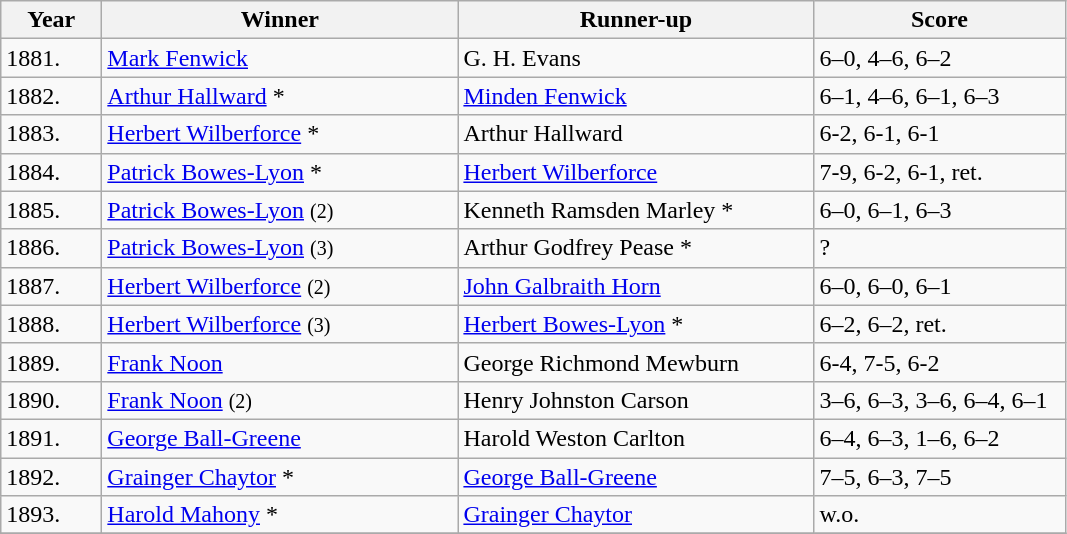<table class="wikitable">
<tr>
<th style="width:60px;">Year</th>
<th style="width:230px;">Winner</th>
<th style="width:230px;">Runner-up</th>
<th style="width:160px;">Score</th>
</tr>
<tr>
<td>1881.</td>
<td> <a href='#'>Mark Fenwick</a></td>
<td> G. H. Evans</td>
<td>6–0, 4–6, 6–2</td>
</tr>
<tr>
<td>1882.</td>
<td> <a href='#'>Arthur Hallward</a> *</td>
<td> <a href='#'>Minden Fenwick</a></td>
<td>6–1, 4–6, 6–1, 6–3</td>
</tr>
<tr>
<td>1883.</td>
<td> <a href='#'>Herbert Wilberforce</a> *</td>
<td> Arthur Hallward</td>
<td>6-2, 6-1, 6-1</td>
</tr>
<tr>
<td>1884.</td>
<td> <a href='#'>Patrick Bowes-Lyon</a> *</td>
<td> <a href='#'>Herbert Wilberforce</a></td>
<td>7-9, 6-2, 6-1, ret.</td>
</tr>
<tr>
<td>1885.</td>
<td> <a href='#'>Patrick Bowes-Lyon</a> <small>(2)</small></td>
<td> Kenneth Ramsden Marley *</td>
<td>6–0, 6–1, 6–3</td>
</tr>
<tr>
<td>1886.</td>
<td> <a href='#'>Patrick Bowes-Lyon</a> <small>(3)</small></td>
<td> Arthur Godfrey Pease *</td>
<td>?</td>
</tr>
<tr>
<td>1887.</td>
<td> <a href='#'>Herbert Wilberforce</a> <small>(2)</small></td>
<td> <a href='#'>John Galbraith Horn</a></td>
<td>6–0, 6–0, 6–1</td>
</tr>
<tr>
<td>1888.</td>
<td> <a href='#'>Herbert Wilberforce</a> <small>(3)</small></td>
<td> <a href='#'>Herbert Bowes-Lyon</a> *</td>
<td>6–2, 6–2, ret.</td>
</tr>
<tr>
<td>1889.</td>
<td>  <a href='#'>Frank Noon</a></td>
<td> George Richmond Mewburn</td>
<td>6-4, 7-5, 6-2</td>
</tr>
<tr>
<td>1890.</td>
<td>  <a href='#'>Frank Noon</a> <small>(2)</small></td>
<td> Henry Johnston Carson</td>
<td>3–6, 6–3, 3–6, 6–4, 6–1</td>
</tr>
<tr>
<td>1891.</td>
<td> <a href='#'>George Ball-Greene</a></td>
<td> Harold Weston Carlton</td>
<td>6–4, 6–3, 1–6, 6–2</td>
</tr>
<tr>
<td>1892.</td>
<td> <a href='#'>Grainger Chaytor</a> *</td>
<td> <a href='#'>George Ball-Greene</a></td>
<td>7–5, 6–3, 7–5</td>
</tr>
<tr>
<td>1893.</td>
<td> <a href='#'>Harold Mahony</a> *</td>
<td> <a href='#'>Grainger Chaytor</a></td>
<td>w.o.</td>
</tr>
<tr>
</tr>
</table>
